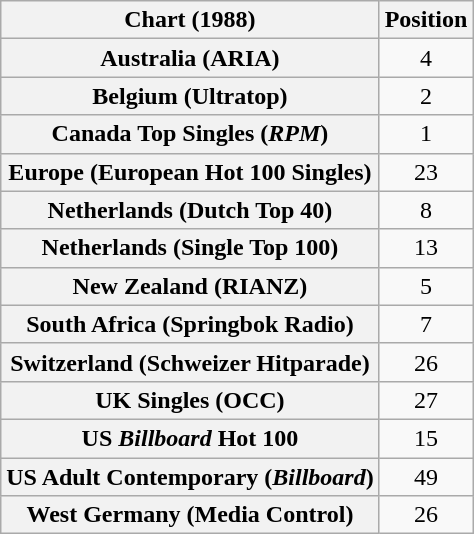<table class="wikitable sortable plainrowheaders" style="text-align:center">
<tr>
<th>Chart (1988)</th>
<th>Position</th>
</tr>
<tr>
<th scope="row">Australia (ARIA)</th>
<td>4</td>
</tr>
<tr>
<th scope="row">Belgium (Ultratop)</th>
<td>2</td>
</tr>
<tr>
<th scope="row">Canada Top Singles (<em>RPM</em>)</th>
<td>1</td>
</tr>
<tr>
<th scope="row">Europe (European Hot 100 Singles)</th>
<td>23</td>
</tr>
<tr>
<th scope="row">Netherlands (Dutch Top 40)</th>
<td>8</td>
</tr>
<tr>
<th scope="row">Netherlands (Single Top 100)</th>
<td>13</td>
</tr>
<tr>
<th scope="row">New Zealand (RIANZ)</th>
<td>5</td>
</tr>
<tr>
<th scope="row">South Africa (Springbok Radio)</th>
<td>7</td>
</tr>
<tr>
<th scope="row">Switzerland (Schweizer Hitparade)</th>
<td>26</td>
</tr>
<tr>
<th scope="row">UK Singles (OCC)</th>
<td>27</td>
</tr>
<tr>
<th scope="row">US <em>Billboard</em> Hot 100</th>
<td>15</td>
</tr>
<tr>
<th scope="row">US Adult Contemporary (<em>Billboard</em>)</th>
<td>49</td>
</tr>
<tr>
<th scope="row">West Germany (Media Control)</th>
<td>26</td>
</tr>
</table>
